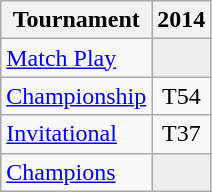<table class="wikitable" style="text-align:center;">
<tr>
<th>Tournament</th>
<th>2014</th>
</tr>
<tr>
<td align="left"><a href='#'>Match Play</a></td>
<td style="background:#eeeeee;"></td>
</tr>
<tr>
<td align="left"><a href='#'>Championship</a></td>
<td>T54</td>
</tr>
<tr>
<td align="left"><a href='#'>Invitational</a></td>
<td>T37</td>
</tr>
<tr>
<td align="left"><a href='#'>Champions</a></td>
<td style="background:#eeeeee;"></td>
</tr>
</table>
